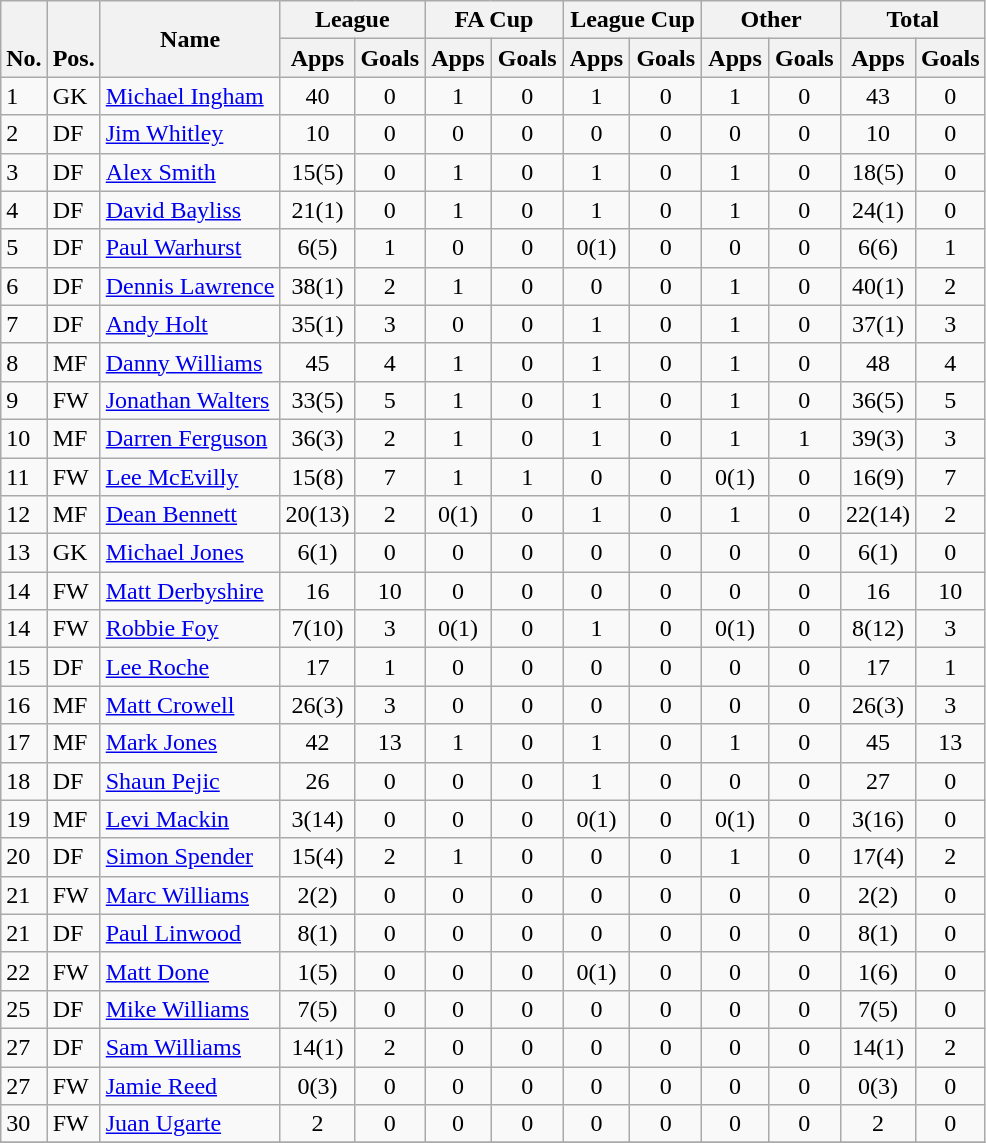<table class="wikitable" style="text-align:center">
<tr>
<th rowspan="2" valign="bottom">No.</th>
<th rowspan="2" valign="bottom">Pos.</th>
<th rowspan="2">Name</th>
<th colspan="2" width="85">League</th>
<th colspan="2" width="85">FA Cup</th>
<th colspan="2" width="85">League Cup</th>
<th colspan="2" width="85">Other</th>
<th colspan="2" width="85">Total</th>
</tr>
<tr>
<th>Apps</th>
<th>Goals</th>
<th>Apps</th>
<th>Goals</th>
<th>Apps</th>
<th>Goals</th>
<th>Apps</th>
<th>Goals</th>
<th>Apps</th>
<th>Goals</th>
</tr>
<tr>
<td align="left">1</td>
<td align="left">GK</td>
<td align="left"> <a href='#'>Michael Ingham</a></td>
<td>40</td>
<td>0</td>
<td>1</td>
<td>0</td>
<td>1</td>
<td>0</td>
<td>1</td>
<td>0</td>
<td>43</td>
<td>0</td>
</tr>
<tr>
<td align="left">2</td>
<td align="left">DF</td>
<td align="left"> <a href='#'>Jim Whitley</a></td>
<td>10</td>
<td>0</td>
<td>0</td>
<td>0</td>
<td>0</td>
<td>0</td>
<td>0</td>
<td>0</td>
<td>10</td>
<td>0</td>
</tr>
<tr>
<td align="left">3</td>
<td align="left">DF</td>
<td align="left"> <a href='#'>Alex Smith</a></td>
<td>15(5)</td>
<td>0</td>
<td>1</td>
<td>0</td>
<td>1</td>
<td>0</td>
<td>1</td>
<td>0</td>
<td>18(5)</td>
<td>0</td>
</tr>
<tr>
<td align="left">4</td>
<td align="left">DF</td>
<td align="left"> <a href='#'>David Bayliss</a></td>
<td>21(1)</td>
<td>0</td>
<td>1</td>
<td>0</td>
<td>1</td>
<td>0</td>
<td>1</td>
<td>0</td>
<td>24(1)</td>
<td>0</td>
</tr>
<tr>
<td align="left">5</td>
<td align="left">DF</td>
<td align="left"> <a href='#'>Paul Warhurst</a></td>
<td>6(5)</td>
<td>1</td>
<td>0</td>
<td>0</td>
<td>0(1)</td>
<td>0</td>
<td>0</td>
<td>0</td>
<td>6(6)</td>
<td>1</td>
</tr>
<tr>
<td align="left">6</td>
<td align="left">DF</td>
<td align="left"> <a href='#'>Dennis Lawrence</a></td>
<td>38(1)</td>
<td>2</td>
<td>1</td>
<td>0</td>
<td>0</td>
<td>0</td>
<td>1</td>
<td>0</td>
<td>40(1)</td>
<td>2</td>
</tr>
<tr>
<td align="left">7</td>
<td align="left">DF</td>
<td align="left"> <a href='#'>Andy Holt</a></td>
<td>35(1)</td>
<td>3</td>
<td>0</td>
<td>0</td>
<td>1</td>
<td>0</td>
<td>1</td>
<td>0</td>
<td>37(1)</td>
<td>3</td>
</tr>
<tr>
<td align="left">8</td>
<td align="left">MF</td>
<td align="left"> <a href='#'>Danny Williams</a></td>
<td>45</td>
<td>4</td>
<td>1</td>
<td>0</td>
<td>1</td>
<td>0</td>
<td>1</td>
<td>0</td>
<td>48</td>
<td>4</td>
</tr>
<tr>
<td align="left">9</td>
<td align="left">FW</td>
<td align="left"> <a href='#'>Jonathan Walters</a></td>
<td>33(5)</td>
<td>5</td>
<td>1</td>
<td>0</td>
<td>1</td>
<td>0</td>
<td>1</td>
<td>0</td>
<td>36(5)</td>
<td>5</td>
</tr>
<tr>
<td align="left">10</td>
<td align="left">MF</td>
<td align="left"> <a href='#'>Darren Ferguson</a></td>
<td>36(3)</td>
<td>2</td>
<td>1</td>
<td>0</td>
<td>1</td>
<td>0</td>
<td>1</td>
<td>1</td>
<td>39(3)</td>
<td>3</td>
</tr>
<tr>
<td align="left">11</td>
<td align="left">FW</td>
<td align="left"> <a href='#'>Lee McEvilly</a></td>
<td>15(8)</td>
<td>7</td>
<td>1</td>
<td>1</td>
<td>0</td>
<td>0</td>
<td>0(1)</td>
<td>0</td>
<td>16(9)</td>
<td>7</td>
</tr>
<tr>
<td align="left">12</td>
<td align="left">MF</td>
<td align="left"> <a href='#'>Dean Bennett</a></td>
<td>20(13)</td>
<td>2</td>
<td>0(1)</td>
<td>0</td>
<td>1</td>
<td>0</td>
<td>1</td>
<td>0</td>
<td>22(14)</td>
<td>2</td>
</tr>
<tr>
<td align="left">13</td>
<td align="left">GK</td>
<td align="left"> <a href='#'>Michael Jones</a></td>
<td>6(1)</td>
<td>0</td>
<td>0</td>
<td>0</td>
<td>0</td>
<td>0</td>
<td>0</td>
<td>0</td>
<td>6(1)</td>
<td>0</td>
</tr>
<tr>
<td align="left">14</td>
<td align="left">FW</td>
<td align="left"> <a href='#'>Matt Derbyshire</a></td>
<td>16</td>
<td>10</td>
<td>0</td>
<td>0</td>
<td>0</td>
<td>0</td>
<td>0</td>
<td>0</td>
<td>16</td>
<td>10</td>
</tr>
<tr>
<td align="left">14</td>
<td align="left">FW</td>
<td align="left"> <a href='#'>Robbie Foy</a></td>
<td>7(10)</td>
<td>3</td>
<td>0(1)</td>
<td>0</td>
<td>1</td>
<td>0</td>
<td>0(1)</td>
<td>0</td>
<td>8(12)</td>
<td>3</td>
</tr>
<tr>
<td align="left">15</td>
<td align="left">DF</td>
<td align="left"> <a href='#'>Lee Roche</a></td>
<td>17</td>
<td>1</td>
<td>0</td>
<td>0</td>
<td>0</td>
<td>0</td>
<td>0</td>
<td>0</td>
<td>17</td>
<td>1</td>
</tr>
<tr>
<td align="left">16</td>
<td align="left">MF</td>
<td align="left"> <a href='#'>Matt Crowell</a></td>
<td>26(3)</td>
<td>3</td>
<td>0</td>
<td>0</td>
<td>0</td>
<td>0</td>
<td>0</td>
<td>0</td>
<td>26(3)</td>
<td>3</td>
</tr>
<tr>
<td align="left">17</td>
<td align="left">MF</td>
<td align="left"> <a href='#'>Mark Jones</a></td>
<td>42</td>
<td>13</td>
<td>1</td>
<td>0</td>
<td>1</td>
<td>0</td>
<td>1</td>
<td>0</td>
<td>45</td>
<td>13</td>
</tr>
<tr>
<td align="left">18</td>
<td align="left">DF</td>
<td align="left"> <a href='#'>Shaun Pejic</a></td>
<td>26</td>
<td>0</td>
<td>0</td>
<td>0</td>
<td>1</td>
<td>0</td>
<td>0</td>
<td>0</td>
<td>27</td>
<td>0</td>
</tr>
<tr>
<td align="left">19</td>
<td align="left">MF</td>
<td align="left"> <a href='#'>Levi Mackin</a></td>
<td>3(14)</td>
<td>0</td>
<td>0</td>
<td>0</td>
<td>0(1)</td>
<td>0</td>
<td>0(1)</td>
<td>0</td>
<td>3(16)</td>
<td>0</td>
</tr>
<tr>
<td align="left">20</td>
<td align="left">DF</td>
<td align="left"> <a href='#'>Simon Spender</a></td>
<td>15(4)</td>
<td>2</td>
<td>1</td>
<td>0</td>
<td>0</td>
<td>0</td>
<td>1</td>
<td>0</td>
<td>17(4)</td>
<td>2</td>
</tr>
<tr>
<td align="left">21</td>
<td align="left">FW</td>
<td align="left"> <a href='#'>Marc Williams</a></td>
<td>2(2)</td>
<td>0</td>
<td>0</td>
<td>0</td>
<td>0</td>
<td>0</td>
<td>0</td>
<td>0</td>
<td>2(2)</td>
<td>0</td>
</tr>
<tr>
<td align="left">21</td>
<td align="left">DF</td>
<td align="left"> <a href='#'>Paul Linwood</a></td>
<td>8(1)</td>
<td>0</td>
<td>0</td>
<td>0</td>
<td>0</td>
<td>0</td>
<td>0</td>
<td>0</td>
<td>8(1)</td>
<td>0</td>
</tr>
<tr>
<td align="left">22</td>
<td align="left">FW</td>
<td align="left"> <a href='#'>Matt Done</a></td>
<td>1(5)</td>
<td>0</td>
<td>0</td>
<td>0</td>
<td>0(1)</td>
<td>0</td>
<td>0</td>
<td>0</td>
<td>1(6)</td>
<td>0</td>
</tr>
<tr>
<td align="left">25</td>
<td align="left">DF</td>
<td align="left"> <a href='#'>Mike Williams</a></td>
<td>7(5)</td>
<td>0</td>
<td>0</td>
<td>0</td>
<td>0</td>
<td>0</td>
<td>0</td>
<td>0</td>
<td>7(5)</td>
<td>0</td>
</tr>
<tr>
<td align="left">27</td>
<td align="left">DF</td>
<td align="left"> <a href='#'>Sam Williams</a></td>
<td>14(1)</td>
<td>2</td>
<td>0</td>
<td>0</td>
<td>0</td>
<td>0</td>
<td>0</td>
<td>0</td>
<td>14(1)</td>
<td>2</td>
</tr>
<tr>
<td align="left">27</td>
<td align="left">FW</td>
<td align="left"> <a href='#'>Jamie Reed</a></td>
<td>0(3)</td>
<td>0</td>
<td>0</td>
<td>0</td>
<td>0</td>
<td>0</td>
<td>0</td>
<td>0</td>
<td>0(3)</td>
<td>0</td>
</tr>
<tr>
<td align="left">30</td>
<td align="left">FW</td>
<td align="left"> <a href='#'>Juan Ugarte</a></td>
<td>2</td>
<td>0</td>
<td>0</td>
<td>0</td>
<td>0</td>
<td>0</td>
<td>0</td>
<td>0</td>
<td>2</td>
<td>0</td>
</tr>
<tr>
</tr>
</table>
